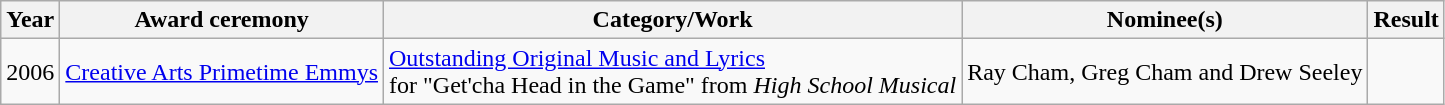<table class="wikitable">
<tr>
<th>Year</th>
<th>Award ceremony</th>
<th>Category/Work</th>
<th>Nominee(s)</th>
<th>Result</th>
</tr>
<tr>
<td>2006</td>
<td><a href='#'>Creative Arts Primetime Emmys</a></td>
<td><a href='#'>Outstanding Original Music and Lyrics</a><br>for "Get'cha Head in the Game" from <em>High School Musical</em></td>
<td>Ray Cham, Greg Cham and Drew Seeley</td>
<td></td>
</tr>
</table>
